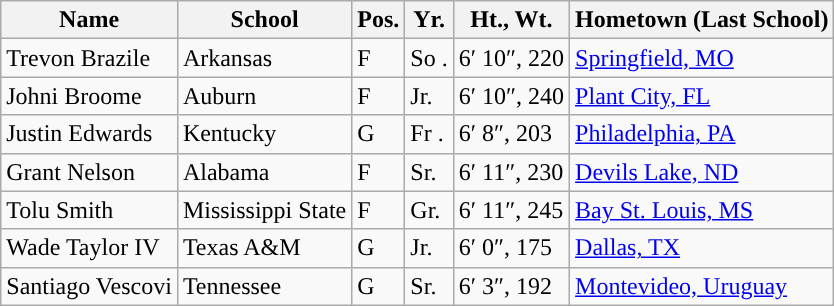<table class="wikitable">
<tr>
<th>Name</th>
<th>School</th>
<th>Pos.</th>
<th>Yr.</th>
<th>Ht., Wt.</th>
<th>Hometown (Last School)</th>
</tr>
<tr>
<td>Trevon Brazile</td>
<td>Arkansas</td>
<td>F</td>
<td>So .</td>
<td>6′ 10″, 220</td>
<td><a href='#'>Springfield, MO</a></td>
</tr>
<tr>
<td>Johni Broome</td>
<td>Auburn</td>
<td>F</td>
<td>Jr.</td>
<td>6′ 10″, 240</td>
<td><a href='#'>Plant City, FL</a></td>
</tr>
<tr>
<td>Justin Edwards</td>
<td>Kentucky</td>
<td>G</td>
<td>Fr .</td>
<td>6′ 8″, 203</td>
<td><a href='#'>Philadelphia, PA</a></td>
</tr>
<tr>
<td>Grant Nelson</td>
<td>Alabama</td>
<td>F</td>
<td>Sr.</td>
<td>6′ 11″, 230</td>
<td><a href='#'>Devils Lake, ND</a></td>
</tr>
<tr>
<td>Tolu Smith</td>
<td>Mississippi State</td>
<td>F</td>
<td>Gr.</td>
<td>6′ 11″, 245</td>
<td><a href='#'>Bay St. Louis, MS</a></td>
</tr>
<tr>
<td>Wade Taylor IV</td>
<td>Texas A&M</td>
<td>G</td>
<td>Jr.</td>
<td>6′ 0″, 175</td>
<td><a href='#'>Dallas, TX</a></td>
</tr>
<tr>
<td>Santiago Vescovi</td>
<td>Tennessee</td>
<td>G</td>
<td> Sr.</td>
<td>6′ 3″, 192</td>
<td><a href='#'>Montevideo, Uruguay</a></td>
</tr>
</table>
